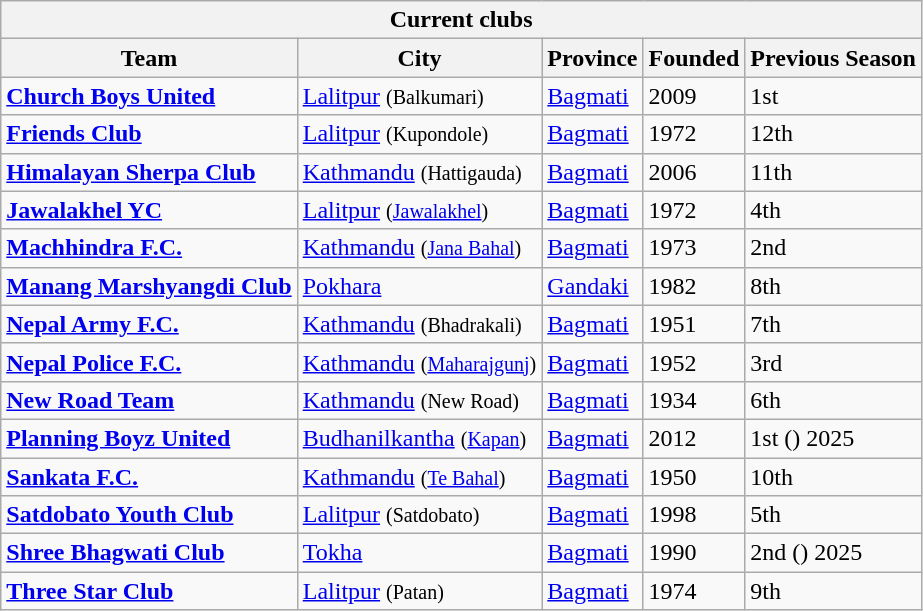<table class="wikitable sortable">
<tr>
<th colspan="10">Current clubs</th>
</tr>
<tr>
<th>Team</th>
<th>City</th>
<th>Province</th>
<th>Founded</th>
<th>Previous Season</th>
</tr>
<tr>
<td><strong><a href='#'>Church Boys United</a></strong></td>
<td><a href='#'>Lalitpur</a> <small>(Balkumari)</small></td>
<td><a href='#'>Bagmati</a></td>
<td>2009</td>
<td>1st</td>
</tr>
<tr>
<td><strong><a href='#'>Friends Club</a></strong></td>
<td><a href='#'>Lalitpur</a> <small>(Kupondole)</small></td>
<td><a href='#'>Bagmati</a></td>
<td>1972</td>
<td>12th</td>
</tr>
<tr>
<td><strong><a href='#'>Himalayan Sherpa Club</a></strong></td>
<td><a href='#'>Kathmandu</a> <small>(Hattigauda)</small></td>
<td><a href='#'>Bagmati</a></td>
<td>2006</td>
<td>11th</td>
</tr>
<tr>
<td><strong><a href='#'>Jawalakhel YC</a></strong></td>
<td><a href='#'>Lalitpur</a> <small>(<a href='#'>Jawalakhel</a>)</small></td>
<td><a href='#'>Bagmati</a></td>
<td>1972</td>
<td>4th</td>
</tr>
<tr>
<td><strong><a href='#'>Machhindra F.C.</a></strong></td>
<td><a href='#'>Kathmandu</a> <small>(<a href='#'>Jana Bahal</a>)</small></td>
<td><a href='#'>Bagmati</a></td>
<td>1973</td>
<td>2nd</td>
</tr>
<tr>
<td><strong><a href='#'>Manang Marshyangdi Club</a></strong></td>
<td><a href='#'>Pokhara</a></td>
<td><a href='#'>Gandaki</a></td>
<td>1982</td>
<td>8th</td>
</tr>
<tr>
<td><strong><a href='#'>Nepal Army F.C.</a></strong></td>
<td><a href='#'>Kathmandu</a> <small>(Bhadrakali)</small></td>
<td><a href='#'>Bagmati</a></td>
<td>1951</td>
<td>7th</td>
</tr>
<tr>
<td><strong><a href='#'>Nepal Police F.C.</a></strong></td>
<td><a href='#'>Kathmandu</a> <small>(<a href='#'>Maharajgunj</a>)</small></td>
<td><a href='#'>Bagmati</a></td>
<td>1952</td>
<td>3rd</td>
</tr>
<tr>
<td><strong><a href='#'>New Road Team</a></strong></td>
<td><a href='#'>Kathmandu</a> <small>(New Road)</small></td>
<td><a href='#'>Bagmati</a></td>
<td>1934</td>
<td>6th</td>
</tr>
<tr>
<td><strong><a href='#'>Planning Boyz United</a></strong></td>
<td><a href='#'>Budhanilkantha</a> <small>(<a href='#'>Kapan</a>)</small></td>
<td><a href='#'>Bagmati</a></td>
<td>2012</td>
<td>1st () 2025</td>
</tr>
<tr>
<td><strong><a href='#'>Sankata F.C.</a></strong></td>
<td><a href='#'>Kathmandu</a> <small>(<a href='#'>Te Bahal</a>)</small></td>
<td><a href='#'>Bagmati</a></td>
<td>1950</td>
<td>10th</td>
</tr>
<tr>
<td><strong><a href='#'>Satdobato Youth Club</a></strong></td>
<td><a href='#'>Lalitpur</a> <small>(Satdobato)</small></td>
<td><a href='#'>Bagmati</a></td>
<td>1998</td>
<td>5th</td>
</tr>
<tr>
<td><strong><a href='#'>Shree Bhagwati Club</a></strong></td>
<td><a href='#'>Tokha</a></td>
<td><a href='#'>Bagmati</a></td>
<td>1990</td>
<td>2nd () 2025</td>
</tr>
<tr>
<td><strong><a href='#'>Three Star Club</a></strong></td>
<td><a href='#'>Lalitpur</a> <small>(Patan)</small></td>
<td><a href='#'>Bagmati</a></td>
<td>1974</td>
<td>9th</td>
</tr>
</table>
